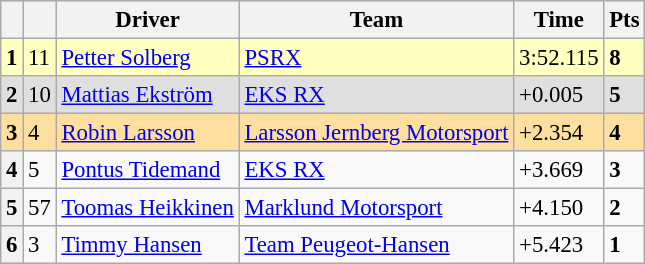<table class=wikitable style="font-size:95%">
<tr>
<th></th>
<th></th>
<th>Driver</th>
<th>Team</th>
<th>Time</th>
<th>Pts</th>
</tr>
<tr>
<th style="background:#ffffbf;">1</th>
<td style="background:#ffffbf;">11</td>
<td style="background:#ffffbf;"> <a href='#'>Petter Solberg</a></td>
<td style="background:#ffffbf;"><a href='#'>PSRX</a></td>
<td style="background:#ffffbf;">3:52.115</td>
<td style="background:#ffffbf;"><strong>8</strong></td>
</tr>
<tr>
<th style="background:#dfdfdf;">2</th>
<td style="background:#dfdfdf;">10</td>
<td style="background:#dfdfdf;"> <a href='#'>Mattias Ekström</a></td>
<td style="background:#dfdfdf;"><a href='#'>EKS RX</a></td>
<td style="background:#dfdfdf;">+0.005</td>
<td style="background:#dfdfdf;"><strong>5</strong></td>
</tr>
<tr>
<th style="background:#ffdf9f;">3</th>
<td style="background:#ffdf9f;">4</td>
<td style="background:#ffdf9f;"> <a href='#'>Robin Larsson</a></td>
<td style="background:#ffdf9f;"><a href='#'>Larsson Jernberg Motorsport</a></td>
<td style="background:#ffdf9f;">+2.354</td>
<td style="background:#ffdf9f;"><strong>4</strong></td>
</tr>
<tr>
<th>4</th>
<td>5</td>
<td> <a href='#'>Pontus Tidemand</a></td>
<td><a href='#'>EKS RX</a></td>
<td>+3.669</td>
<td><strong>3</strong></td>
</tr>
<tr>
<th>5</th>
<td>57</td>
<td> <a href='#'>Toomas Heikkinen</a></td>
<td><a href='#'>Marklund Motorsport</a></td>
<td>+4.150</td>
<td><strong>2</strong></td>
</tr>
<tr>
<th>6</th>
<td>3</td>
<td> <a href='#'>Timmy Hansen</a></td>
<td><a href='#'>Team Peugeot-Hansen</a></td>
<td>+5.423</td>
<td><strong>1</strong></td>
</tr>
</table>
